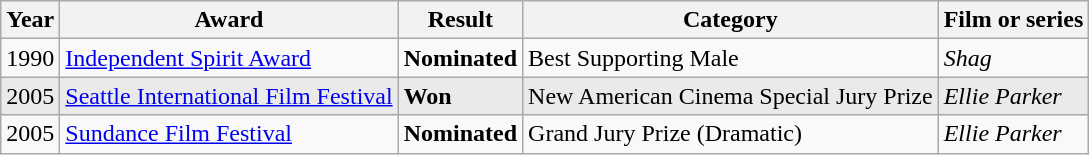<table class="wikitable">
<tr>
<th>Year</th>
<th>Award</th>
<th>Result</th>
<th>Category</th>
<th>Film or series</th>
</tr>
<tr>
<td>1990</td>
<td><a href='#'>Independent Spirit Award</a></td>
<td><strong>Nominated</strong></td>
<td>Best Supporting Male</td>
<td><em>Shag</em></td>
</tr>
<tr style="background:#eaeaea;">
<td>2005</td>
<td><a href='#'>Seattle International Film Festival</a></td>
<td><strong>Won</strong></td>
<td>New American Cinema Special Jury Prize</td>
<td><em>Ellie Parker</em></td>
</tr>
<tr>
<td>2005</td>
<td><a href='#'>Sundance Film Festival</a></td>
<td><strong>Nominated</strong></td>
<td>Grand Jury Prize (Dramatic)</td>
<td><em>Ellie Parker</em></td>
</tr>
</table>
